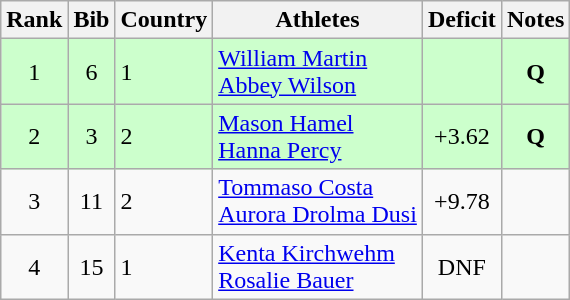<table class="wikitable" style="text-align:center;">
<tr>
<th>Rank</th>
<th>Bib</th>
<th>Country</th>
<th>Athletes</th>
<th>Deficit</th>
<th>Notes</th>
</tr>
<tr bgcolor="#ccffcc">
<td>1</td>
<td>6</td>
<td align=left> 1</td>
<td align=left><a href='#'>William Martin</a><br><a href='#'>Abbey Wilson</a></td>
<td></td>
<td><strong>Q</strong></td>
</tr>
<tr bgcolor="#ccffcc">
<td>2</td>
<td>3</td>
<td align=left> 2</td>
<td align=left><a href='#'>Mason Hamel</a><br><a href='#'>Hanna Percy</a></td>
<td>+3.62</td>
<td><strong>Q</strong></td>
</tr>
<tr>
<td>3</td>
<td>11</td>
<td align=left> 2</td>
<td align=left><a href='#'>Tommaso Costa</a><br><a href='#'>Aurora Drolma Dusi</a></td>
<td>+9.78</td>
<td></td>
</tr>
<tr>
<td>4</td>
<td>15</td>
<td align=left> 1</td>
<td align=left><a href='#'>Kenta Kirchwehm</a><br><a href='#'>Rosalie Bauer</a></td>
<td>DNF</td>
<td></td>
</tr>
</table>
